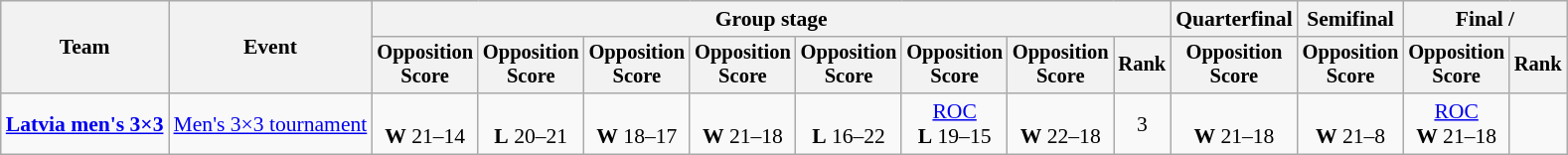<table class="wikitable" style="font-size:90%">
<tr>
<th rowspan=2>Team</th>
<th rowspan=2>Event</th>
<th colspan=8>Group stage</th>
<th>Quarterfinal</th>
<th>Semifinal</th>
<th colspan=2>Final / </th>
</tr>
<tr style="font-size:95%">
<th>Opposition<br>Score</th>
<th>Opposition<br>Score</th>
<th>Opposition<br>Score</th>
<th>Opposition<br>Score</th>
<th>Opposition<br>Score</th>
<th>Opposition<br>Score</th>
<th>Opposition<br>Score</th>
<th>Rank</th>
<th>Opposition<br>Score</th>
<th>Opposition<br>Score</th>
<th>Opposition<br>Score</th>
<th>Rank</th>
</tr>
<tr align=center>
<td align=left><strong><a href='#'>Latvia men's 3×3</a></strong></td>
<td align=left><a href='#'>Men's 3×3 tournament</a></td>
<td><br><strong>W</strong> 21–14</td>
<td><br><strong>L</strong> 20–21</td>
<td><br><strong>W</strong> 18–17</td>
<td><br><strong>W</strong> 21–18</td>
<td><br><strong>L</strong> 16–22</td>
<td> <a href='#'>ROC</a><br><strong>L</strong> 19–15</td>
<td><br><strong>W</strong> 22–18</td>
<td>3</td>
<td><br><strong>W</strong> 21–18</td>
<td><br><strong>W</strong> 21–8</td>
<td> <a href='#'>ROC</a><br><strong>W</strong> 21–18</td>
<td></td>
</tr>
</table>
